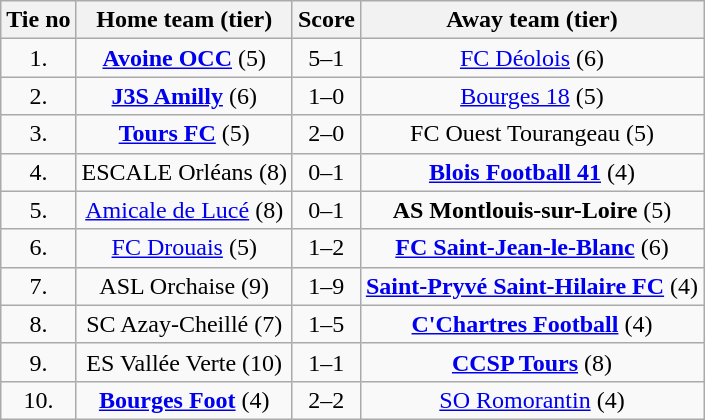<table class="wikitable" style="text-align: center">
<tr>
<th>Tie no</th>
<th>Home team (tier)</th>
<th>Score</th>
<th>Away team (tier)</th>
</tr>
<tr>
<td>1.</td>
<td><strong><a href='#'>Avoine OCC</a></strong> (5)</td>
<td>5–1</td>
<td><a href='#'>FC Déolois</a> (6)</td>
</tr>
<tr>
<td>2.</td>
<td><strong><a href='#'>J3S Amilly</a></strong> (6)</td>
<td>1–0</td>
<td><a href='#'>Bourges 18</a> (5)</td>
</tr>
<tr>
<td>3.</td>
<td><strong><a href='#'>Tours FC</a></strong> (5)</td>
<td>2–0</td>
<td>FC Ouest Tourangeau (5)</td>
</tr>
<tr>
<td>4.</td>
<td>ESCALE Orléans (8)</td>
<td>0–1</td>
<td><strong><a href='#'>Blois Football 41</a></strong> (4)</td>
</tr>
<tr>
<td>5.</td>
<td><a href='#'>Amicale de Lucé</a> (8)</td>
<td>0–1</td>
<td><strong>AS Montlouis-sur-Loire</strong> (5)</td>
</tr>
<tr>
<td>6.</td>
<td><a href='#'>FC Drouais</a> (5)</td>
<td>1–2 </td>
<td><strong><a href='#'>FC Saint-Jean-le-Blanc</a></strong> (6)</td>
</tr>
<tr>
<td>7.</td>
<td>ASL Orchaise (9)</td>
<td>1–9</td>
<td><strong><a href='#'>Saint-Pryvé Saint-Hilaire FC</a></strong> (4)</td>
</tr>
<tr>
<td>8.</td>
<td>SC Azay-Cheillé (7)</td>
<td>1–5 </td>
<td><strong><a href='#'>C'Chartres Football</a></strong> (4)</td>
</tr>
<tr>
<td>9.</td>
<td>ES Vallée Verte (10)</td>
<td>1–1 </td>
<td><strong><a href='#'>CCSP Tours</a></strong> (8)</td>
</tr>
<tr>
<td>10.</td>
<td><strong><a href='#'>Bourges Foot</a></strong> (4)</td>
<td>2–2 </td>
<td><a href='#'>SO Romorantin</a> (4)</td>
</tr>
</table>
